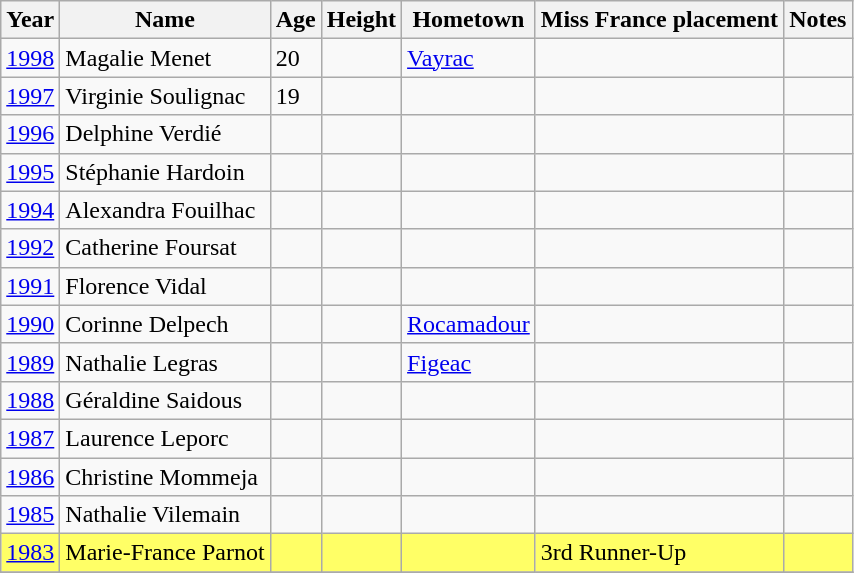<table class="wikitable sortable">
<tr>
<th>Year</th>
<th>Name</th>
<th>Age</th>
<th>Height</th>
<th>Hometown</th>
<th>Miss France placement</th>
<th>Notes</th>
</tr>
<tr>
<td><a href='#'>1998</a></td>
<td>Magalie Menet</td>
<td>20</td>
<td></td>
<td><a href='#'>Vayrac</a></td>
<td></td>
<td></td>
</tr>
<tr>
<td><a href='#'>1997</a></td>
<td>Virginie Soulignac</td>
<td>19</td>
<td></td>
<td></td>
<td></td>
<td></td>
</tr>
<tr>
<td><a href='#'>1996</a></td>
<td>Delphine Verdié</td>
<td></td>
<td></td>
<td></td>
<td></td>
<td></td>
</tr>
<tr>
<td><a href='#'>1995</a></td>
<td>Stéphanie Hardoin</td>
<td></td>
<td></td>
<td></td>
<td></td>
<td></td>
</tr>
<tr>
<td><a href='#'>1994</a></td>
<td>Alexandra Fouilhac</td>
<td></td>
<td></td>
<td></td>
<td></td>
<td></td>
</tr>
<tr>
<td><a href='#'>1992</a></td>
<td>Catherine Foursat</td>
<td></td>
<td></td>
<td></td>
<td></td>
<td></td>
</tr>
<tr>
<td><a href='#'>1991</a></td>
<td>Florence Vidal</td>
<td></td>
<td></td>
<td></td>
<td></td>
<td></td>
</tr>
<tr>
<td><a href='#'>1990</a></td>
<td>Corinne Delpech</td>
<td></td>
<td></td>
<td><a href='#'>Rocamadour</a></td>
<td></td>
<td></td>
</tr>
<tr>
<td><a href='#'>1989</a></td>
<td>Nathalie Legras</td>
<td></td>
<td></td>
<td><a href='#'>Figeac</a></td>
<td></td>
<td></td>
</tr>
<tr>
<td><a href='#'>1988</a></td>
<td>Géraldine Saidous</td>
<td></td>
<td></td>
<td></td>
<td></td>
<td></td>
</tr>
<tr>
<td><a href='#'>1987</a></td>
<td>Laurence Leporc</td>
<td></td>
<td></td>
<td></td>
<td></td>
<td></td>
</tr>
<tr>
<td><a href='#'>1986</a></td>
<td>Christine Mommeja</td>
<td></td>
<td></td>
<td></td>
<td></td>
<td></td>
</tr>
<tr>
<td><a href='#'>1985</a></td>
<td>Nathalie Vilemain</td>
<td></td>
<td></td>
<td></td>
<td></td>
<td></td>
</tr>
<tr bgcolor=#FFFF66>
<td><a href='#'>1983</a></td>
<td>Marie-France Parnot</td>
<td></td>
<td></td>
<td></td>
<td>3rd Runner-Up</td>
<td></td>
</tr>
<tr>
</tr>
</table>
